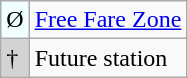<table class="wikitable" style="font-size:100%;">
<tr>
<td bgcolor=azure>Ø</td>
<td><a href='#'>Free Fare Zone</a></td>
</tr>
<tr>
<td bgcolor=lightgray>†</td>
<td>Future station</td>
</tr>
</table>
